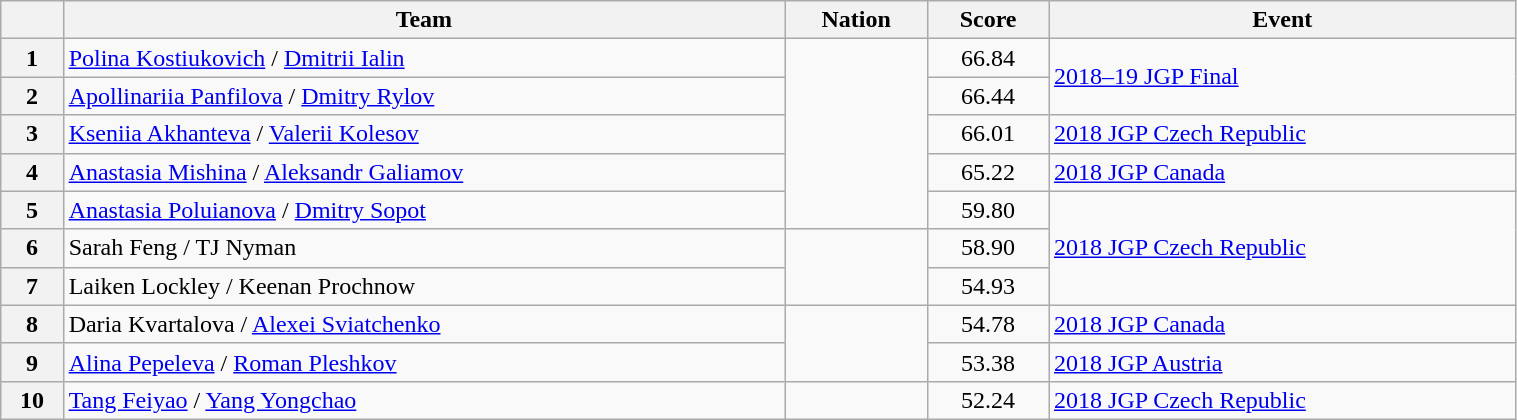<table class="wikitable sortable" style="text-align:left; width:80%">
<tr>
<th scope="col"></th>
<th scope="col">Team</th>
<th scope="col">Nation</th>
<th scope="col">Score</th>
<th scope="col">Event</th>
</tr>
<tr>
<th scope="row">1</th>
<td><a href='#'>Polina Kostiukovich</a> / <a href='#'>Dmitrii Ialin</a></td>
<td rowspan="5"></td>
<td style="text-align:center;">66.84</td>
<td rowspan="2"><a href='#'>2018–19 JGP Final</a></td>
</tr>
<tr>
<th scope="row">2</th>
<td><a href='#'>Apollinariia Panfilova</a> / <a href='#'>Dmitry Rylov</a></td>
<td style="text-align:center;">66.44</td>
</tr>
<tr>
<th scope="row">3</th>
<td><a href='#'>Kseniia Akhanteva</a> / <a href='#'>Valerii Kolesov</a></td>
<td style="text-align:center;">66.01</td>
<td><a href='#'>2018 JGP Czech Republic</a></td>
</tr>
<tr>
<th scope="row">4</th>
<td><a href='#'>Anastasia Mishina</a> / <a href='#'>Aleksandr Galiamov</a></td>
<td style="text-align:center;">65.22</td>
<td><a href='#'>2018 JGP Canada</a></td>
</tr>
<tr>
<th scope="row">5</th>
<td><a href='#'>Anastasia Poluianova</a> / <a href='#'>Dmitry Sopot</a></td>
<td style="text-align:center;">59.80</td>
<td rowspan="3"><a href='#'>2018 JGP Czech Republic</a></td>
</tr>
<tr>
<th scope="row">6</th>
<td>Sarah Feng / TJ Nyman</td>
<td rowspan="2"></td>
<td style="text-align:center;">58.90</td>
</tr>
<tr>
<th scope="row">7</th>
<td>Laiken Lockley / Keenan Prochnow</td>
<td style="text-align:center;">54.93</td>
</tr>
<tr>
<th scope="row">8</th>
<td>Daria Kvartalova / <a href='#'>Alexei Sviatchenko</a></td>
<td rowspan="2"></td>
<td style="text-align:center;">54.78</td>
<td><a href='#'>2018 JGP Canada</a></td>
</tr>
<tr>
<th scope="row">9</th>
<td><a href='#'>Alina Pepeleva</a> / <a href='#'>Roman Pleshkov</a></td>
<td style="text-align:center;">53.38</td>
<td><a href='#'>2018 JGP Austria</a></td>
</tr>
<tr>
<th scope="row">10</th>
<td><a href='#'>Tang Feiyao</a> / <a href='#'>Yang Yongchao</a></td>
<td></td>
<td style="text-align:center;">52.24</td>
<td><a href='#'>2018 JGP Czech Republic</a></td>
</tr>
</table>
